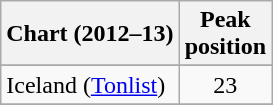<table class="wikitable sortable">
<tr>
<th>Chart (2012–13)</th>
<th>Peak<br>position</th>
</tr>
<tr>
</tr>
<tr>
</tr>
<tr>
</tr>
<tr>
</tr>
<tr>
</tr>
<tr>
</tr>
<tr>
</tr>
<tr>
</tr>
<tr>
<td>Iceland (<a href='#'>Tonlist</a>)</td>
<td style="text-align:center;">23</td>
</tr>
<tr>
</tr>
<tr>
</tr>
<tr>
</tr>
<tr>
</tr>
<tr>
</tr>
<tr>
</tr>
<tr>
</tr>
<tr>
</tr>
<tr>
</tr>
</table>
